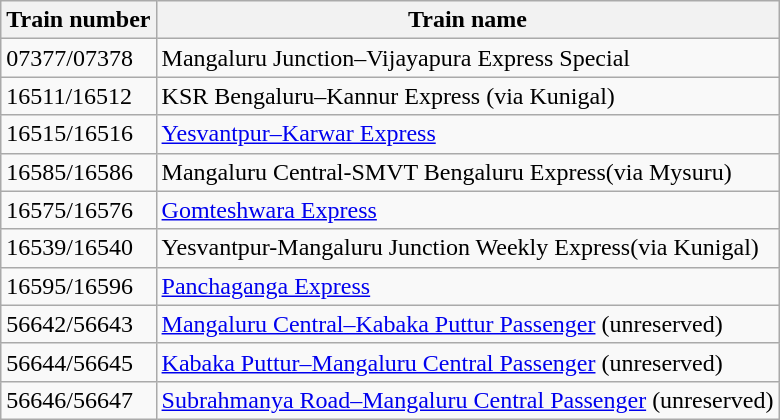<table class="wikitable">
<tr>
<th>Train number</th>
<th>Train name</th>
</tr>
<tr>
<td>07377/07378</td>
<td>Mangaluru Junction–Vijayapura Express Special</td>
</tr>
<tr>
<td>16511/16512</td>
<td>KSR Bengaluru–Kannur Express (via Kunigal)</td>
</tr>
<tr>
<td>16515/16516</td>
<td><a href='#'>Yesvantpur–Karwar Express</a></td>
</tr>
<tr>
<td>16585/16586</td>
<td>Mangaluru Central-SMVT Bengaluru Express(via Mysuru)</td>
</tr>
<tr>
<td>16575/16576</td>
<td><a href='#'>Gomteshwara Express</a></td>
</tr>
<tr>
<td>16539/16540</td>
<td>Yesvantpur-Mangaluru Junction Weekly Express(via Kunigal)</td>
</tr>
<tr>
<td>16595/16596</td>
<td><a href='#'>Panchaganga Express</a></td>
</tr>
<tr>
<td>56642/56643</td>
<td><a href='#'>Mangaluru Central–Kabaka Puttur Passenger</a> (unreserved)</td>
</tr>
<tr>
<td>56644/56645</td>
<td><a href='#'>Kabaka Puttur–Mangaluru Central Passenger</a> (unreserved)</td>
</tr>
<tr>
<td>56646/56647</td>
<td><a href='#'>Subrahmanya Road–Mangaluru Central Passenger</a> (unreserved)</td>
</tr>
</table>
